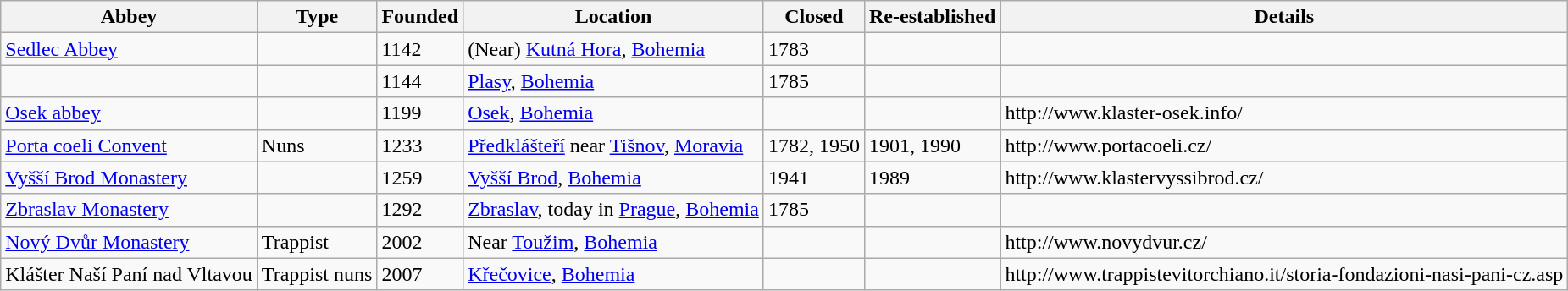<table class="wikitable">
<tr>
<th>Abbey</th>
<th>Type</th>
<th>Founded</th>
<th>Location</th>
<th>Closed</th>
<th>Re-established</th>
<th>Details</th>
</tr>
<tr>
<td><a href='#'>Sedlec Abbey</a></td>
<td></td>
<td>1142</td>
<td>(Near) <a href='#'>Kutná Hora</a>, <a href='#'>Bohemia</a></td>
<td>1783</td>
<td></td>
<td></td>
</tr>
<tr>
<td></td>
<td></td>
<td>1144</td>
<td><a href='#'>Plasy</a>, <a href='#'>Bohemia</a></td>
<td>1785</td>
<td></td>
<td></td>
</tr>
<tr>
<td><a href='#'>Osek abbey</a></td>
<td></td>
<td>1199</td>
<td><a href='#'>Osek</a>, <a href='#'>Bohemia</a></td>
<td></td>
<td></td>
<td>http://www.klaster-osek.info/</td>
</tr>
<tr>
<td><a href='#'>Porta coeli Convent</a></td>
<td>Nuns</td>
<td>1233</td>
<td><a href='#'>Předklášteří</a> near <a href='#'>Tišnov</a>, <a href='#'>Moravia</a></td>
<td>1782, 1950</td>
<td>1901, 1990</td>
<td>http://www.portacoeli.cz/</td>
</tr>
<tr>
<td><a href='#'>Vyšší Brod Monastery</a></td>
<td></td>
<td>1259</td>
<td><a href='#'>Vyšší Brod</a>, <a href='#'>Bohemia</a></td>
<td>1941</td>
<td>1989</td>
<td>http://www.klastervyssibrod.cz/</td>
</tr>
<tr>
<td><a href='#'>Zbraslav Monastery</a></td>
<td></td>
<td>1292</td>
<td><a href='#'>Zbraslav</a>, today in <a href='#'>Prague</a>, <a href='#'>Bohemia</a></td>
<td>1785</td>
<td></td>
<td></td>
</tr>
<tr>
<td><a href='#'>Nový Dvůr Monastery</a></td>
<td>Trappist</td>
<td>2002</td>
<td>Near <a href='#'>Toužim</a>, <a href='#'>Bohemia</a></td>
<td></td>
<td></td>
<td>http://www.novydvur.cz/</td>
</tr>
<tr>
<td>Klášter Naší Paní nad Vltavou</td>
<td>Trappist nuns</td>
<td>2007</td>
<td><a href='#'>Křečovice</a>, <a href='#'>Bohemia</a></td>
<td></td>
<td></td>
<td>http://www.trappistevitorchiano.it/storia-fondazioni-nasi-pani-cz.asp</td>
</tr>
</table>
